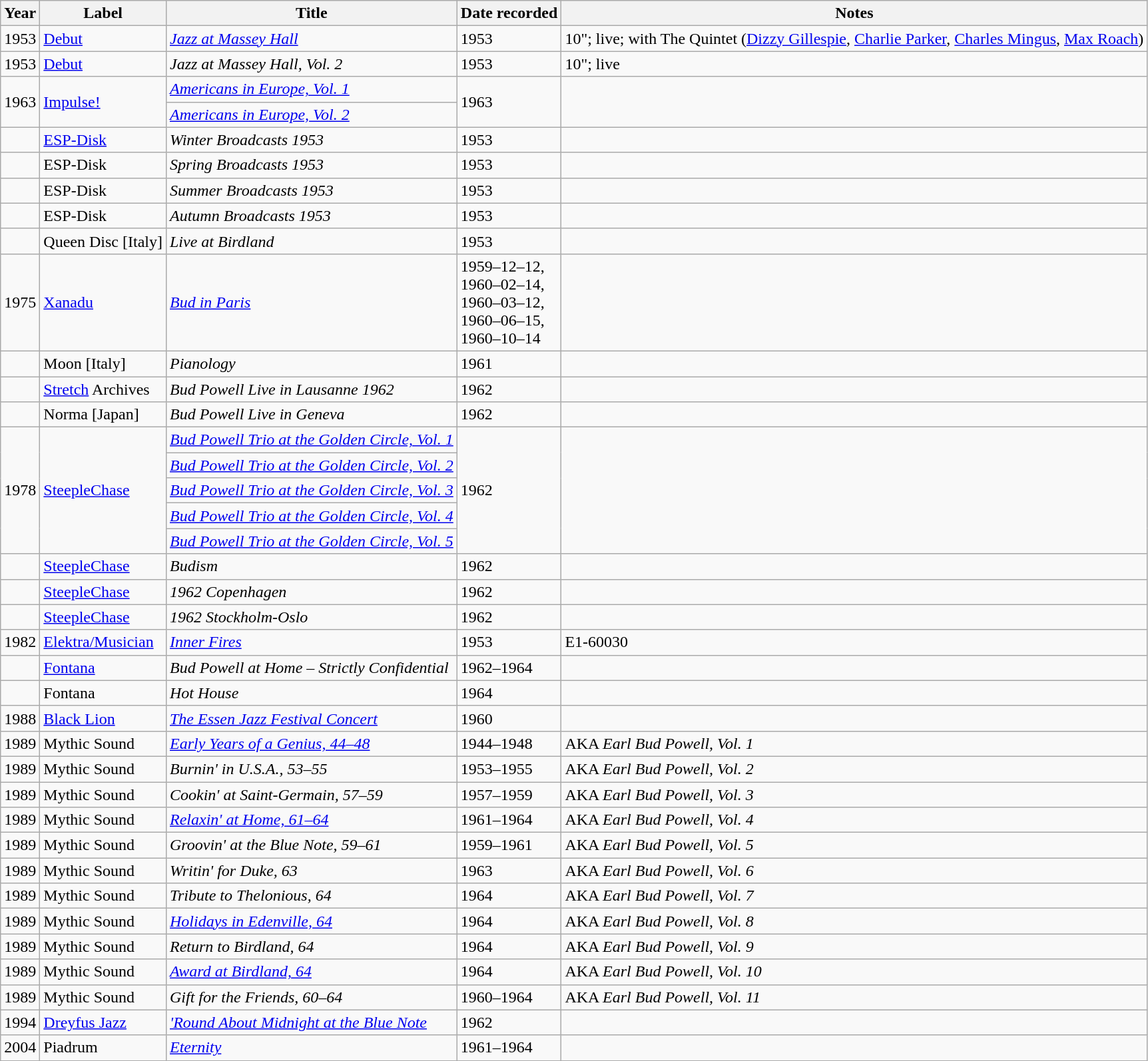<table class="wikitable sortable" bgcolor="CCCCCC" |>
<tr>
<th>Year</th>
<th>Label</th>
<th>Title</th>
<th>Date recorded</th>
<th>Notes</th>
</tr>
<tr>
<td>1953</td>
<td><a href='#'>Debut</a></td>
<td><em><a href='#'>Jazz at Massey Hall</a></em></td>
<td>1953</td>
<td>10"; live; with The Quintet (<a href='#'>Dizzy Gillespie</a>, <a href='#'>Charlie Parker</a>, <a href='#'>Charles Mingus</a>, <a href='#'>Max Roach</a>)</td>
</tr>
<tr>
<td>1953</td>
<td><a href='#'>Debut</a></td>
<td><em>Jazz at Massey Hall, Vol. 2</em></td>
<td>1953</td>
<td>10"; live</td>
</tr>
<tr>
<td rowspan="2">1963</td>
<td rowspan="2"><a href='#'>Impulse!</a></td>
<td><em><a href='#'>Americans in Europe, Vol. 1</a></em></td>
<td rowspan="2">1963</td>
<td rowspan="2"></td>
</tr>
<tr>
<td><em><a href='#'>Americans in Europe, Vol. 2</a></em></td>
</tr>
<tr>
<td></td>
<td><a href='#'>ESP-Disk</a></td>
<td><em>Winter Broadcasts 1953</em></td>
<td>1953</td>
<td></td>
</tr>
<tr>
<td></td>
<td>ESP-Disk</td>
<td><em>Spring Broadcasts 1953</em></td>
<td>1953</td>
<td></td>
</tr>
<tr>
<td></td>
<td>ESP-Disk</td>
<td><em>Summer Broadcasts 1953</em></td>
<td>1953</td>
<td></td>
</tr>
<tr>
<td></td>
<td>ESP-Disk</td>
<td><em>Autumn Broadcasts 1953</em></td>
<td>1953</td>
<td></td>
</tr>
<tr>
<td></td>
<td>Queen Disc [Italy]</td>
<td><em>Live at Birdland</em></td>
<td>1953</td>
<td></td>
</tr>
<tr>
<td>1975</td>
<td><a href='#'>Xanadu</a></td>
<td><em><a href='#'>Bud in Paris</a></em></td>
<td>1959–12–12,<br> 1960–02–14,<br> 1960–03–12,<br> 1960–06–15,<br> 1960–10–14</td>
<td></td>
</tr>
<tr>
<td></td>
<td>Moon [Italy]</td>
<td><em>Pianology</em></td>
<td>1961</td>
<td></td>
</tr>
<tr>
<td></td>
<td><a href='#'>Stretch</a> Archives</td>
<td><em>Bud Powell Live in Lausanne 1962</em></td>
<td>1962</td>
<td></td>
</tr>
<tr>
<td></td>
<td>Norma [Japan]</td>
<td><em>Bud Powell Live in Geneva</em></td>
<td>1962</td>
<td></td>
</tr>
<tr>
<td rowspan="5">1978</td>
<td rowspan="5"><a href='#'>SteepleChase</a></td>
<td><em><a href='#'>Bud Powell Trio at the Golden Circle, Vol. 1</a></em></td>
<td rowspan="5">1962</td>
<td rowspan="5"></td>
</tr>
<tr>
<td><em><a href='#'>Bud Powell Trio at the Golden Circle, Vol. 2</a></em></td>
</tr>
<tr>
<td><em><a href='#'>Bud Powell Trio at the Golden Circle, Vol. 3</a></em></td>
</tr>
<tr>
<td><em><a href='#'>Bud Powell Trio at the Golden Circle, Vol. 4</a></em></td>
</tr>
<tr>
<td><em><a href='#'>Bud Powell Trio at the Golden Circle, Vol. 5</a></em></td>
</tr>
<tr>
<td></td>
<td><a href='#'>SteepleChase</a></td>
<td><em>Budism</em></td>
<td>1962</td>
<td></td>
</tr>
<tr>
<td></td>
<td><a href='#'>SteepleChase</a></td>
<td><em>1962 Copenhagen</em></td>
<td>1962</td>
<td></td>
</tr>
<tr>
<td></td>
<td><a href='#'>SteepleChase</a></td>
<td><em>1962 Stockholm-Oslo</em></td>
<td>1962</td>
<td></td>
</tr>
<tr>
<td>1982</td>
<td><a href='#'>Elektra/Musician</a></td>
<td><em><a href='#'>Inner Fires</a></em></td>
<td>1953</td>
<td>E1-60030</td>
</tr>
<tr>
<td></td>
<td><a href='#'>Fontana</a></td>
<td><em>Bud Powell at Home – Strictly Confidential</em></td>
<td>1962–1964</td>
<td></td>
</tr>
<tr>
<td></td>
<td>Fontana</td>
<td><em>Hot House</em></td>
<td>1964</td>
<td></td>
</tr>
<tr>
<td>1988</td>
<td><a href='#'>Black Lion</a></td>
<td><em><a href='#'>The Essen Jazz Festival Concert</a></em></td>
<td>1960</td>
<td></td>
</tr>
<tr>
<td>1989</td>
<td>Mythic Sound</td>
<td><em><a href='#'>Early Years of a Genius, 44–48</a></em></td>
<td>1944–1948</td>
<td>AKA <em>Earl Bud Powell, Vol. 1</em></td>
</tr>
<tr>
<td>1989</td>
<td>Mythic Sound</td>
<td><em>Burnin' in U.S.A., 53–55</em></td>
<td>1953–1955</td>
<td>AKA <em>Earl Bud Powell, Vol. 2</em></td>
</tr>
<tr>
<td>1989</td>
<td>Mythic Sound</td>
<td><em>Cookin' at Saint-Germain, 57–59</em></td>
<td>1957–1959</td>
<td>AKA <em>Earl Bud Powell, Vol. 3</em></td>
</tr>
<tr>
<td>1989</td>
<td>Mythic Sound</td>
<td><em><a href='#'>Relaxin' at Home, 61–64</a></em></td>
<td>1961–1964</td>
<td>AKA <em>Earl Bud Powell, Vol. 4</em></td>
</tr>
<tr>
<td>1989</td>
<td>Mythic Sound</td>
<td><em>Groovin' at the Blue Note, 59–61</em></td>
<td>1959–1961</td>
<td>AKA <em>Earl Bud Powell, Vol. 5</em></td>
</tr>
<tr>
<td>1989</td>
<td>Mythic Sound</td>
<td><em>Writin' for Duke, 63</em></td>
<td>1963</td>
<td>AKA <em>Earl Bud Powell, Vol. 6</em></td>
</tr>
<tr>
<td>1989</td>
<td>Mythic Sound</td>
<td><em>Tribute to Thelonious, 64</em></td>
<td>1964</td>
<td>AKA <em>Earl Bud Powell, Vol. 7</em></td>
</tr>
<tr>
<td>1989</td>
<td>Mythic Sound</td>
<td><em><a href='#'>Holidays in Edenville, 64</a></em></td>
<td>1964</td>
<td>AKA <em>Earl Bud Powell, Vol. 8</em></td>
</tr>
<tr>
<td>1989</td>
<td>Mythic Sound</td>
<td><em>Return to Birdland, 64</em></td>
<td>1964</td>
<td>AKA <em>Earl Bud Powell, Vol. 9</em></td>
</tr>
<tr>
<td>1989</td>
<td>Mythic Sound</td>
<td><em><a href='#'>Award at Birdland, 64</a></em></td>
<td>1964</td>
<td>AKA <em>Earl Bud Powell, Vol. 10</em></td>
</tr>
<tr>
<td>1989</td>
<td>Mythic Sound</td>
<td><em>Gift for the Friends, 60–64</em></td>
<td>1960–1964</td>
<td>AKA <em>Earl Bud Powell, Vol. 11</em></td>
</tr>
<tr>
<td>1994</td>
<td><a href='#'>Dreyfus Jazz</a></td>
<td><em><a href='#'>'Round About Midnight at the Blue Note</a></em></td>
<td>1962</td>
<td></td>
</tr>
<tr>
<td>2004</td>
<td>Piadrum</td>
<td><em><a href='#'>Eternity</a></em></td>
<td>1961–1964</td>
<td></td>
</tr>
</table>
